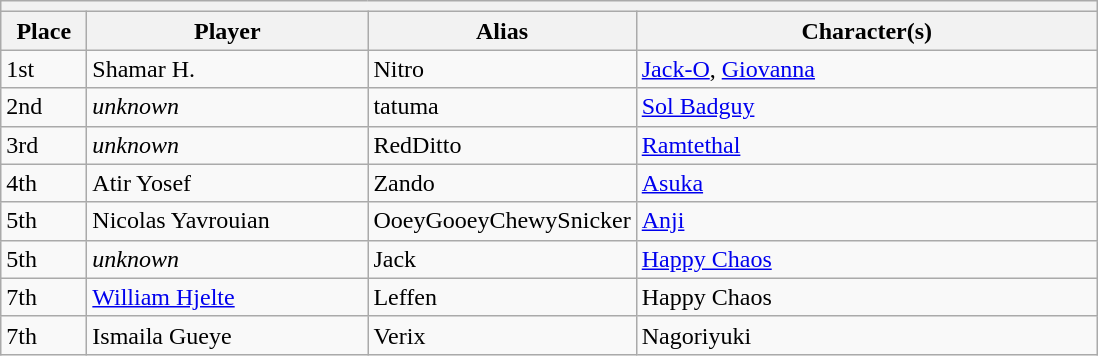<table class="wikitable">
<tr>
<th colspan=4></th>
</tr>
<tr>
<th style="width:50px;">Place</th>
<th style="width:180px;">Player</th>
<th style="width:150px;">Alias</th>
<th style="width:300px;">Character(s)</th>
</tr>
<tr>
<td>1st</td>
<td> Shamar H.</td>
<td>Nitro</td>
<td><a href='#'>Jack-O</a>, <a href='#'>Giovanna</a></td>
</tr>
<tr>
<td>2nd</td>
<td> <em>unknown</em></td>
<td>tatuma</td>
<td><a href='#'>Sol Badguy</a></td>
</tr>
<tr>
<td>3rd</td>
<td> <em>unknown</em></td>
<td>RedDitto</td>
<td><a href='#'>Ramtethal</a></td>
</tr>
<tr>
<td>4th</td>
<td> Atir Yosef</td>
<td>Zando</td>
<td><a href='#'>Asuka</a></td>
</tr>
<tr>
<td>5th</td>
<td> Nicolas Yavrouian</td>
<td>OoeyGooeyChewySnicker</td>
<td><a href='#'>Anji</a></td>
</tr>
<tr>
<td>5th</td>
<td> <em>unknown</em></td>
<td>Jack</td>
<td><a href='#'>Happy Chaos</a></td>
</tr>
<tr>
<td>7th</td>
<td> <a href='#'>William Hjelte</a></td>
<td>Leffen</td>
<td>Happy Chaos</td>
</tr>
<tr>
<td>7th</td>
<td> Ismaila Gueye</td>
<td>Verix</td>
<td>Nagoriyuki</td>
</tr>
</table>
